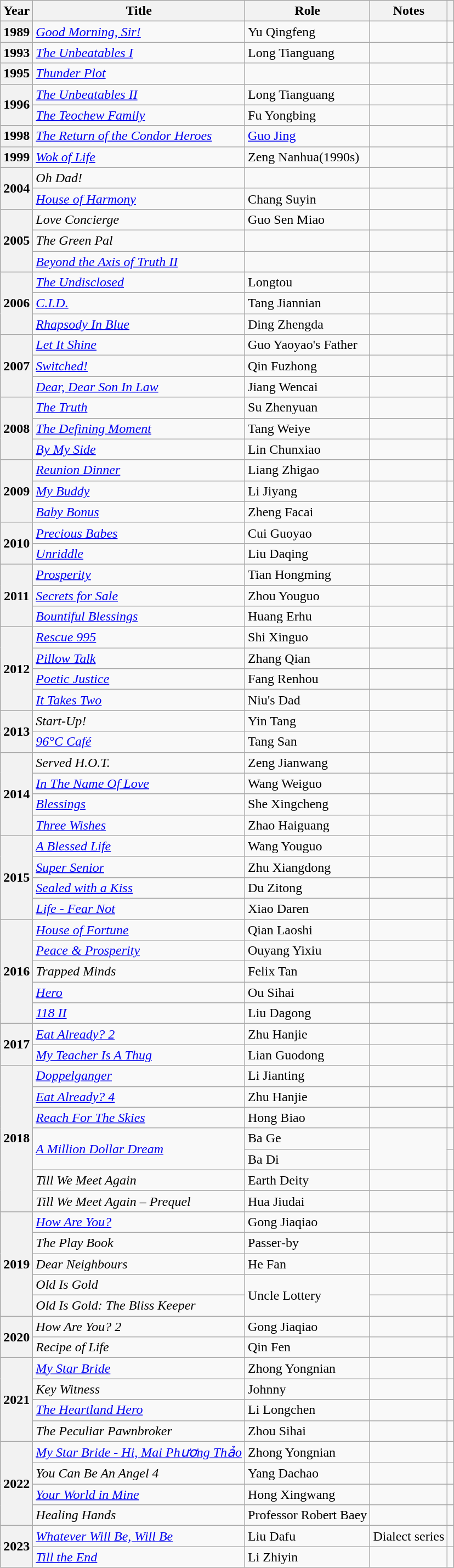<table class="wikitable sortable plainrowheaders">
<tr>
<th scope="col">Year</th>
<th scope="col">Title</th>
<th scope="col">Role</th>
<th scope="col" class="unsortable">Notes</th>
<th scope="col" class="unsortable"></th>
</tr>
<tr>
<th scope="row">1989</th>
<td><em><a href='#'>Good Morning, Sir!</a></em></td>
<td>Yu Qingfeng</td>
<td></td>
<td></td>
</tr>
<tr>
<th scope="row">1993</th>
<td><em><a href='#'>The Unbeatables I</a></em></td>
<td>Long Tianguang</td>
<td></td>
<td></td>
</tr>
<tr>
<th scope="row">1995</th>
<td><em><a href='#'>Thunder Plot</a></em></td>
<td></td>
<td></td>
<td></td>
</tr>
<tr>
<th scope="row" rowspan="2">1996</th>
<td><em><a href='#'>The Unbeatables II</a></em></td>
<td>Long Tianguang</td>
<td></td>
<td></td>
</tr>
<tr>
<td><em><a href='#'>The Teochew Family</a></em></td>
<td>Fu Yongbing</td>
<td></td>
<td></td>
</tr>
<tr>
<th scope="row">1998</th>
<td><em><a href='#'>The Return of the Condor Heroes</a></em></td>
<td><a href='#'>Guo Jing</a></td>
<td></td>
<td></td>
</tr>
<tr>
<th scope="row">1999</th>
<td><em><a href='#'>Wok of Life</a></em></td>
<td>Zeng Nanhua(1990s)</td>
<td></td>
<td></td>
</tr>
<tr>
<th scope="row" rowspan="2">2004</th>
<td><em>Oh Dad!</em></td>
<td></td>
<td></td>
<td></td>
</tr>
<tr>
<td><em><a href='#'>House of Harmony</a></em></td>
<td>Chang Suyin</td>
<td></td>
<td></td>
</tr>
<tr>
<th scope="row" rowspan="3">2005</th>
<td><em>Love Concierge</em></td>
<td>Guo Sen Miao</td>
<td></td>
<td></td>
</tr>
<tr>
<td><em>The Green Pal</em></td>
<td></td>
<td></td>
<td></td>
</tr>
<tr>
<td><em><a href='#'>Beyond the Axis of Truth II</a></em></td>
<td></td>
<td></td>
<td></td>
</tr>
<tr>
<th scope="row" rowspan="3">2006</th>
<td><em><a href='#'>The Undisclosed</a></em></td>
<td>Longtou</td>
<td></td>
<td></td>
</tr>
<tr>
<td><em><a href='#'>C.I.D.</a></em></td>
<td>Tang Jiannian</td>
<td></td>
<td></td>
</tr>
<tr>
<td><em><a href='#'>Rhapsody In Blue</a></em></td>
<td>Ding Zhengda</td>
<td></td>
<td></td>
</tr>
<tr>
<th scope="row" rowspan="3">2007</th>
<td><em><a href='#'>Let It Shine</a></em></td>
<td>Guo Yaoyao's Father</td>
<td></td>
<td></td>
</tr>
<tr>
<td><em><a href='#'>Switched!</a></em></td>
<td>Qin Fuzhong</td>
<td></td>
<td></td>
</tr>
<tr>
<td><em><a href='#'>Dear, Dear Son In Law</a></em></td>
<td>Jiang Wencai</td>
<td></td>
<td></td>
</tr>
<tr>
<th scope="row" rowspan="3">2008</th>
<td><em><a href='#'>The Truth</a></em></td>
<td>Su Zhenyuan</td>
<td></td>
<td></td>
</tr>
<tr>
<td><em><a href='#'>The Defining Moment</a></em></td>
<td>Tang Weiye</td>
<td></td>
<td></td>
</tr>
<tr>
<td><em><a href='#'>By My Side</a></em></td>
<td>Lin Chunxiao</td>
<td></td>
<td></td>
</tr>
<tr>
<th scope="row" rowspan="3">2009</th>
<td><em><a href='#'>Reunion Dinner</a></em></td>
<td>Liang Zhigao</td>
<td></td>
<td></td>
</tr>
<tr>
<td><em><a href='#'>My Buddy</a></em></td>
<td>Li Jiyang</td>
<td></td>
<td></td>
</tr>
<tr>
<td><em><a href='#'>Baby Bonus</a></em></td>
<td>Zheng Facai</td>
<td></td>
<td></td>
</tr>
<tr>
<th scope="row" rowspan="2">2010</th>
<td><em><a href='#'>Precious Babes</a></em></td>
<td>Cui Guoyao</td>
<td></td>
<td></td>
</tr>
<tr>
<td><em><a href='#'>Unriddle</a></em></td>
<td>Liu Daqing</td>
<td></td>
<td></td>
</tr>
<tr>
<th scope="row" rowspan="3">2011</th>
<td><em><a href='#'>Prosperity</a></em></td>
<td>Tian Hongming</td>
<td></td>
<td></td>
</tr>
<tr>
<td><em><a href='#'>Secrets for Sale</a></em></td>
<td>Zhou Youguo</td>
<td></td>
<td></td>
</tr>
<tr>
<td><em><a href='#'>Bountiful Blessings</a></em></td>
<td>Huang Erhu</td>
<td></td>
<td></td>
</tr>
<tr>
<th scope="row" rowspan="4">2012</th>
<td><em><a href='#'>Rescue 995</a></em></td>
<td>Shi Xinguo</td>
<td></td>
<td></td>
</tr>
<tr>
<td><em><a href='#'>Pillow Talk</a></em></td>
<td>Zhang Qian</td>
<td></td>
<td></td>
</tr>
<tr>
<td><em><a href='#'>Poetic Justice</a></em></td>
<td>Fang Renhou</td>
<td></td>
<td></td>
</tr>
<tr>
<td><em><a href='#'>It Takes Two</a></em></td>
<td>Niu's Dad</td>
<td></td>
<td></td>
</tr>
<tr>
<th scope="row" rowspan="2">2013</th>
<td><em>Start-Up!</em></td>
<td>Yin Tang</td>
<td></td>
<td></td>
</tr>
<tr>
<td><em><a href='#'>96°C Café</a></em></td>
<td>Tang San</td>
<td></td>
<td></td>
</tr>
<tr>
<th scope="row" rowspan="4">2014</th>
<td><em>Served H.O.T.</em></td>
<td>Zeng Jianwang</td>
<td></td>
<td></td>
</tr>
<tr>
<td><em><a href='#'>In The Name Of Love</a></em></td>
<td>Wang Weiguo</td>
<td></td>
<td></td>
</tr>
<tr>
<td><em><a href='#'>Blessings</a></em></td>
<td>She Xingcheng</td>
<td></td>
<td></td>
</tr>
<tr>
<td><em><a href='#'>Three Wishes</a></em></td>
<td>Zhao Haiguang</td>
<td></td>
<td></td>
</tr>
<tr>
<th scope="row" rowspan="4">2015</th>
<td><em><a href='#'>A Blessed Life</a></em></td>
<td>Wang Youguo</td>
<td></td>
<td></td>
</tr>
<tr>
<td><em><a href='#'>Super Senior</a></em></td>
<td>Zhu Xiangdong</td>
<td></td>
<td></td>
</tr>
<tr>
<td><em><a href='#'>Sealed with a Kiss</a></em></td>
<td>Du Zitong</td>
<td></td>
<td></td>
</tr>
<tr>
<td><em><a href='#'>Life - Fear Not</a></em></td>
<td>Xiao Daren</td>
<td></td>
<td></td>
</tr>
<tr>
<th scope="row" rowspan="5">2016</th>
<td><em><a href='#'>House of Fortune</a></em></td>
<td>Qian Laoshi</td>
<td></td>
<td></td>
</tr>
<tr>
<td><em><a href='#'>Peace & Prosperity</a></em></td>
<td>Ouyang Yixiu</td>
<td></td>
<td></td>
</tr>
<tr>
<td><em>Trapped Minds</em></td>
<td>Felix Tan</td>
<td></td>
<td></td>
</tr>
<tr>
<td><em><a href='#'>Hero</a></em></td>
<td>Ou Sihai</td>
<td></td>
<td></td>
</tr>
<tr>
<td><em><a href='#'>118 II</a></em></td>
<td>Liu Dagong</td>
<td></td>
<td></td>
</tr>
<tr>
<th scope="row" rowspan="2">2017</th>
<td><em><a href='#'>Eat Already? 2</a></em></td>
<td>Zhu Hanjie</td>
<td></td>
<td></td>
</tr>
<tr>
<td><em> <a href='#'>My Teacher Is A Thug</a></em></td>
<td>Lian Guodong</td>
<td></td>
<td></td>
</tr>
<tr>
<th scope="row" rowspan="7">2018</th>
<td><em><a href='#'>Doppelganger</a></em></td>
<td>Li Jianting</td>
<td></td>
<td></td>
</tr>
<tr>
<td><em><a href='#'>Eat Already? 4</a></em></td>
<td>Zhu Hanjie</td>
<td></td>
<td></td>
</tr>
<tr>
<td><em><a href='#'>Reach For The Skies</a></em></td>
<td>Hong Biao</td>
<td></td>
<td></td>
</tr>
<tr>
<td rowspan="2"><em><a href='#'>A Million Dollar Dream</a></em></td>
<td>Ba Ge</td>
<td rowspan="2"></td>
<td></td>
</tr>
<tr>
<td>Ba Di</td>
<td></td>
</tr>
<tr>
<td><em>Till We Meet Again</em></td>
<td>Earth Deity</td>
<td></td>
<td></td>
</tr>
<tr>
<td><em>Till We Meet Again – Prequel</em></td>
<td>Hua Jiudai</td>
<td></td>
<td></td>
</tr>
<tr>
<th scope="row" rowspan="5">2019</th>
<td><em><a href='#'>How Are You?</a></em></td>
<td>Gong Jiaqiao</td>
<td></td>
<td></td>
</tr>
<tr>
<td><em>The Play Book</em></td>
<td>Passer-by</td>
<td></td>
<td></td>
</tr>
<tr>
<td><em>Dear Neighbours</em></td>
<td>He Fan</td>
<td></td>
<td></td>
</tr>
<tr>
<td><em>Old Is Gold</em></td>
<td rowspan="2">Uncle Lottery</td>
<td></td>
<td></td>
</tr>
<tr>
<td><em>Old Is Gold: The Bliss Keeper</em></td>
<td></td>
<td></td>
</tr>
<tr>
<th scope="row" rowspan="2">2020</th>
<td><em>How Are You? 2</em></td>
<td>Gong Jiaqiao</td>
<td></td>
<td></td>
</tr>
<tr>
<td><em>Recipe of Life</em></td>
<td>Qin Fen</td>
<td></td>
<td></td>
</tr>
<tr>
<th scope="row" rowspan="4">2021</th>
<td><em><a href='#'>My Star Bride</a></em></td>
<td>Zhong Yongnian</td>
<td></td>
<td></td>
</tr>
<tr>
<td><em>Key Witness</em></td>
<td>Johnny</td>
<td></td>
<td></td>
</tr>
<tr>
<td><em><a href='#'>The Heartland Hero</a></em></td>
<td>Li Longchen</td>
<td></td>
<td></td>
</tr>
<tr>
<td><em>The Peculiar Pawnbroker</em></td>
<td>Zhou Sihai</td>
<td></td>
<td></td>
</tr>
<tr>
<th scope="row" rowspan="4">2022</th>
<td><em><a href='#'>My Star Bride - Hi, Mai Phương Thảo</a></em></td>
<td>Zhong Yongnian</td>
<td></td>
<td></td>
</tr>
<tr>
<td><em>You Can Be An Angel 4</em></td>
<td>Yang Dachao</td>
<td></td>
<td></td>
</tr>
<tr>
<td><em><a href='#'>Your World in Mine</a></em></td>
<td>Hong Xingwang</td>
<td></td>
<td></td>
</tr>
<tr>
<td><em>Healing Hands</em></td>
<td>Professor Robert Baey</td>
<td></td>
<td></td>
</tr>
<tr>
<th scope="row" rowspan="2">2023</th>
<td><em><a href='#'>Whatever Will Be, Will Be</a></em></td>
<td>Liu Dafu</td>
<td>Dialect series</td>
<td></td>
</tr>
<tr>
<td><em><a href='#'>Till the End</a></em></td>
<td>Li Zhiyin</td>
<td></td>
<td></td>
</tr>
</table>
